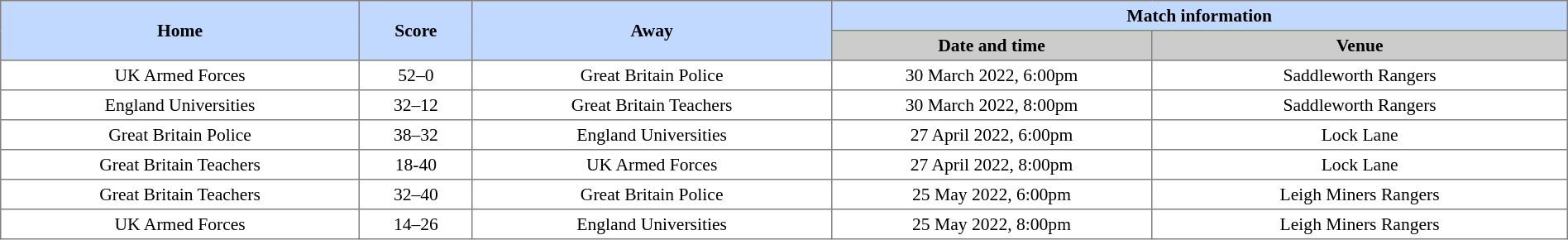<table style="border-collapse:collapse; font-size:90%; text-align:center;" width="100%" cellspacing="0" cellpadding="3" border="1">
<tr bgcolor="#C1D8FF">
<th rowspan="2" width="19%">Home</th>
<th rowspan="2" width="6%">Score</th>
<th rowspan="2" width="19%">Away</th>
<th colspan="2">Match information</th>
</tr>
<tr bgcolor="#CCCCCC">
<th width="17%">Date and time</th>
<th width="22%">Venue</th>
</tr>
<tr>
<td>UK Armed Forces</td>
<td>52–0</td>
<td>Great Britain Police</td>
<td>30 March 2022, 6:00pm</td>
<td>Saddleworth Rangers</td>
</tr>
<tr>
<td>England Universities</td>
<td>32–12</td>
<td>Great Britain Teachers</td>
<td>30 March 2022, 8:00pm</td>
<td>Saddleworth Rangers</td>
</tr>
<tr>
<td>Great Britain Police</td>
<td>38–32</td>
<td>England Universities</td>
<td>27 April 2022, 6:00pm</td>
<td>Lock Lane</td>
</tr>
<tr>
<td>Great Britain Teachers</td>
<td>18-40</td>
<td>UK Armed Forces</td>
<td>27 April 2022, 8:00pm</td>
<td>Lock Lane</td>
</tr>
<tr>
<td>Great Britain Teachers</td>
<td>32–40</td>
<td>Great Britain Police</td>
<td>25 May 2022, 6:00pm</td>
<td>Leigh Miners Rangers</td>
</tr>
<tr>
<td>UK Armed Forces</td>
<td>14–26</td>
<td>England Universities</td>
<td>25 May 2022, 8:00pm</td>
<td>Leigh Miners Rangers</td>
</tr>
</table>
